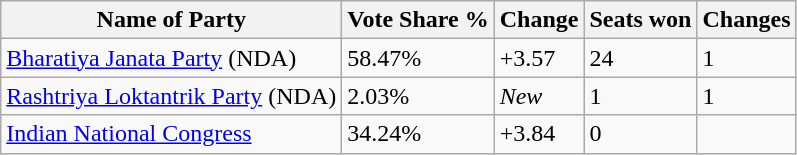<table class="wikitable sortable">
<tr>
<th>Name of Party</th>
<th>Vote Share %</th>
<th>Change</th>
<th>Seats won</th>
<th>Changes</th>
</tr>
<tr>
<td><a href='#'>Bharatiya Janata Party</a> (NDA)</td>
<td>58.47%</td>
<td>+3.57</td>
<td>24</td>
<td>1</td>
</tr>
<tr>
<td><a href='#'>Rashtriya Loktantrik Party</a> (NDA)</td>
<td>2.03%</td>
<td><em>New</em></td>
<td>1</td>
<td>1</td>
</tr>
<tr>
<td><a href='#'>Indian National Congress</a></td>
<td>34.24%</td>
<td>+3.84</td>
<td>0</td>
<td></td>
</tr>
</table>
